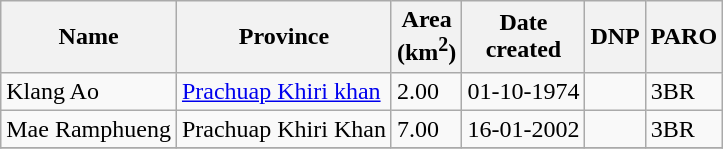<table class="wikitable sortable">
<tr>
<th>Name</th>
<th>Province</th>
<th>Area<br>(km<sup>2</sup>)</th>
<th>Date<br>created</th>
<th class=unsortable>DNP</th>
<th>PARO</th>
</tr>
<tr>
<td>Klang Ao</td>
<td><a href='#'>Prachuap Khiri khan</a></td>
<td>2.00</td>
<td>01-10-1974</td>
<td></td>
<td>3BR</td>
</tr>
<tr>
<td>Mae Ramphueng</td>
<td>Prachuap Khiri Khan</td>
<td>7.00</td>
<td>16-01-2002</td>
<td></td>
<td>3BR</td>
</tr>
<tr>
</tr>
</table>
